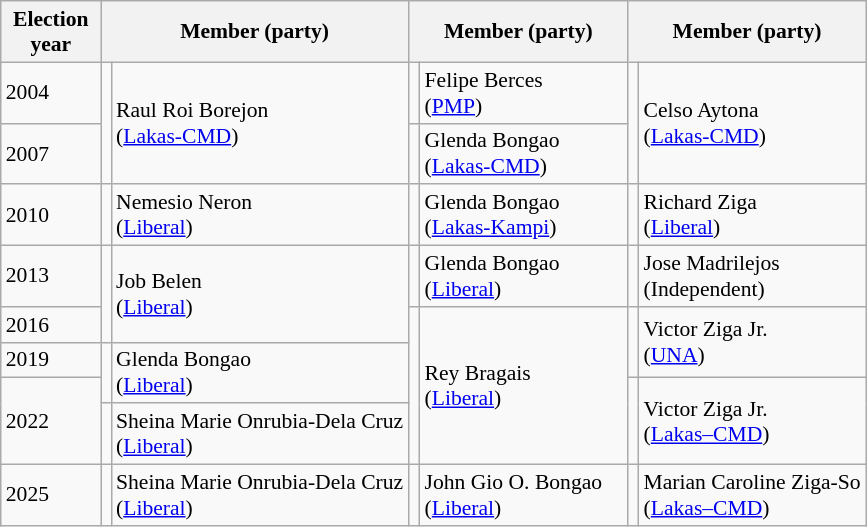<table class=wikitable style="font-size:90%">
<tr>
<th width=60px>Election<br>year</th>
<th colspan=2 width=140px>Member (party)</th>
<th colspan=2 width=140px>Member (party)</th>
<th colspan=2 width=140px>Member (party)</th>
</tr>
<tr>
<td>2004</td>
<td rowspan=2 bgcolor=></td>
<td rowspan=2>Raul Roi Borejon<br>(<a href='#'>Lakas-CMD</a>)</td>
<td bgcolor=></td>
<td>Felipe Berces<br>(<a href='#'>PMP</a>)</td>
<td rowspan=2 bgcolor=></td>
<td rowspan=2>Celso Aytona<br>(<a href='#'>Lakas-CMD</a>)</td>
</tr>
<tr>
<td>2007</td>
<td bgcolor=></td>
<td>Glenda Bongao<br>(<a href='#'>Lakas-CMD</a>)</td>
</tr>
<tr>
<td>2010</td>
<td bgcolor=></td>
<td>Nemesio Neron<br>(<a href='#'>Liberal</a>)</td>
<td bgcolor=></td>
<td>Glenda Bongao<br>(<a href='#'>Lakas-Kampi</a>)</td>
<td bgcolor=></td>
<td>Richard Ziga<br>(<a href='#'>Liberal</a>)</td>
</tr>
<tr>
<td>2013</td>
<td rowspan=2 bgcolor=></td>
<td rowspan=2>Job Belen<br>(<a href='#'>Liberal</a>)</td>
<td bgcolor=></td>
<td>Glenda Bongao<br>(<a href='#'>Liberal</a>)</td>
<td bgcolor=></td>
<td>Jose Madrilejos<br>(Independent)</td>
</tr>
<tr>
<td>2016</td>
<td rowspan=4 bgcolor=></td>
<td rowspan=4>Rey Bragais<br>(<a href='#'>Liberal</a>)</td>
<td rowspan=2 bgcolor=></td>
<td rowspan=2>Victor Ziga Jr.<br>(<a href='#'>UNA</a>)</td>
</tr>
<tr>
<td>2019</td>
<td rowspan=2 bgcolor=></td>
<td rowspan=2>Glenda Bongao<br>(<a href='#'>Liberal</a>)</td>
</tr>
<tr>
<td rowspan=2>2022</td>
<td rowspan=2 bgcolor=></td>
<td rowspan=2>Victor Ziga Jr.<br>(<a href='#'>Lakas–CMD</a>)</td>
</tr>
<tr>
<td bgcolor=></td>
<td>Sheina Marie Onrubia-Dela Cruz<br>(<a href='#'>Liberal</a>)</td>
</tr>
<tr>
<td>2025</td>
<td bgcolor=></td>
<td>Sheina Marie Onrubia-Dela Cruz<br>(<a href='#'>Liberal</a>)</td>
<td bgcolor=></td>
<td>John Gio O. Bongao<br>(<a href='#'>Liberal</a>)</td>
<td bgcolor=></td>
<td>Marian Caroline Ziga-So<br>(<a href='#'>Lakas–CMD</a>)</td>
</tr>
</table>
